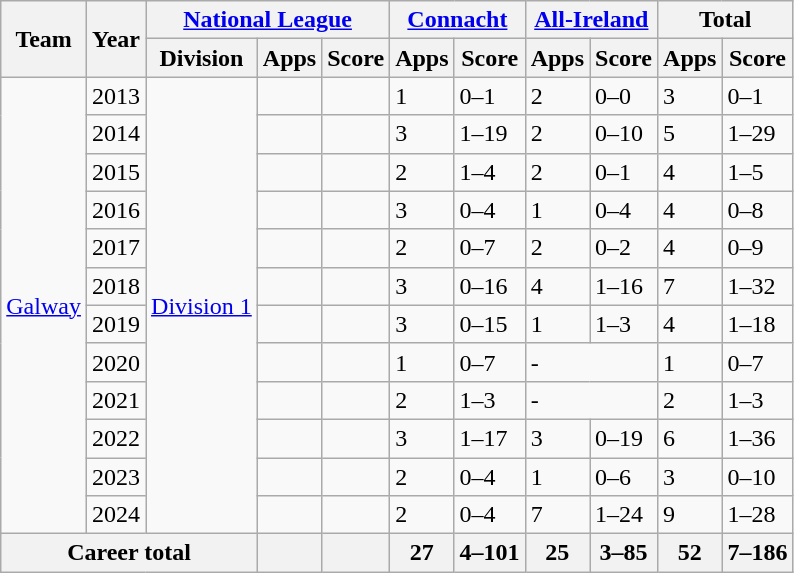<table class="wikitable">
<tr>
<th rowspan="2">Team</th>
<th rowspan="2">Year</th>
<th colspan="3"><a href='#'>National League</a></th>
<th colspan="2"><a href='#'>Connacht</a></th>
<th colspan="2"><a href='#'>All-Ireland</a></th>
<th colspan="2">Total</th>
</tr>
<tr>
<th>Division</th>
<th>Apps</th>
<th>Score</th>
<th>Apps</th>
<th>Score</th>
<th>Apps</th>
<th>Score</th>
<th>Apps</th>
<th>Score</th>
</tr>
<tr>
<td rowspan="12"><a href='#'>Galway</a></td>
<td>2013</td>
<td rowspan="12"><a href='#'>Division 1</a></td>
<td></td>
<td></td>
<td>1</td>
<td>0–1</td>
<td>2</td>
<td>0–0</td>
<td>3</td>
<td>0–1</td>
</tr>
<tr>
<td>2014</td>
<td></td>
<td></td>
<td>3</td>
<td>1–19</td>
<td>2</td>
<td>0–10</td>
<td>5</td>
<td>1–29</td>
</tr>
<tr>
<td>2015</td>
<td></td>
<td></td>
<td>2</td>
<td>1–4</td>
<td>2</td>
<td>0–1</td>
<td>4</td>
<td>1–5</td>
</tr>
<tr>
<td>2016</td>
<td></td>
<td></td>
<td>3</td>
<td>0–4</td>
<td>1</td>
<td>0–4</td>
<td>4</td>
<td>0–8</td>
</tr>
<tr>
<td>2017</td>
<td></td>
<td></td>
<td>2</td>
<td>0–7</td>
<td>2</td>
<td>0–2</td>
<td>4</td>
<td>0–9</td>
</tr>
<tr>
<td>2018</td>
<td></td>
<td></td>
<td>3</td>
<td>0–16</td>
<td>4</td>
<td>1–16</td>
<td>7</td>
<td>1–32</td>
</tr>
<tr>
<td>2019</td>
<td></td>
<td></td>
<td>3</td>
<td>0–15</td>
<td>1</td>
<td>1–3</td>
<td>4</td>
<td>1–18</td>
</tr>
<tr>
<td>2020</td>
<td></td>
<td></td>
<td>1</td>
<td>0–7</td>
<td colspan="2">-</td>
<td>1</td>
<td>0–7</td>
</tr>
<tr>
<td>2021</td>
<td></td>
<td></td>
<td>2</td>
<td>1–3</td>
<td colspan="2">-</td>
<td>2</td>
<td>1–3</td>
</tr>
<tr>
<td>2022</td>
<td></td>
<td></td>
<td>3</td>
<td>1–17</td>
<td>3</td>
<td>0–19</td>
<td>6</td>
<td>1–36</td>
</tr>
<tr>
<td>2023</td>
<td></td>
<td></td>
<td>2</td>
<td>0–4</td>
<td>1</td>
<td>0–6</td>
<td>3</td>
<td>0–10</td>
</tr>
<tr>
<td>2024</td>
<td></td>
<td></td>
<td>2</td>
<td>0–4</td>
<td>7</td>
<td>1–24</td>
<td>9</td>
<td>1–28</td>
</tr>
<tr>
<th colspan="3">Career total</th>
<th></th>
<th></th>
<th>27</th>
<th>4–101</th>
<th>25</th>
<th>3–85</th>
<th>52</th>
<th>7–186</th>
</tr>
</table>
